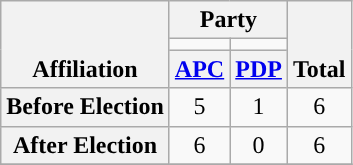<table class=wikitable style="text-align:center">
<tr style="vertical-align:bottom;">
<th rowspan=3>Affiliation</th>
<th colspan="2">Party</th>
<th rowspan=3>Total</th>
</tr>
<tr>
<td style="background-color:"></td>
<td style="background-color:"></td>
</tr>
<tr>
<th><a href='#'>APC</a></th>
<th><a href='#'>PDP</a></th>
</tr>
<tr>
<th>Before Election</th>
<td>5</td>
<td>1</td>
<td>6</td>
</tr>
<tr>
<th>After Election</th>
<td>6</td>
<td>0</td>
<td>6</td>
</tr>
<tr>
</tr>
</table>
